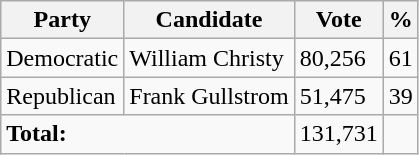<table class="wikitable">
<tr>
<th>Party</th>
<th>Candidate</th>
<th>Vote</th>
<th>%</th>
</tr>
<tr>
<td>Democratic</td>
<td>William Christy</td>
<td>80,256</td>
<td>61</td>
</tr>
<tr>
<td>Republican</td>
<td>Frank Gullstrom</td>
<td>51,475</td>
<td>39</td>
</tr>
<tr>
<td colspan="2"><strong>Total:</strong></td>
<td>131,731</td>
<td></td>
</tr>
</table>
